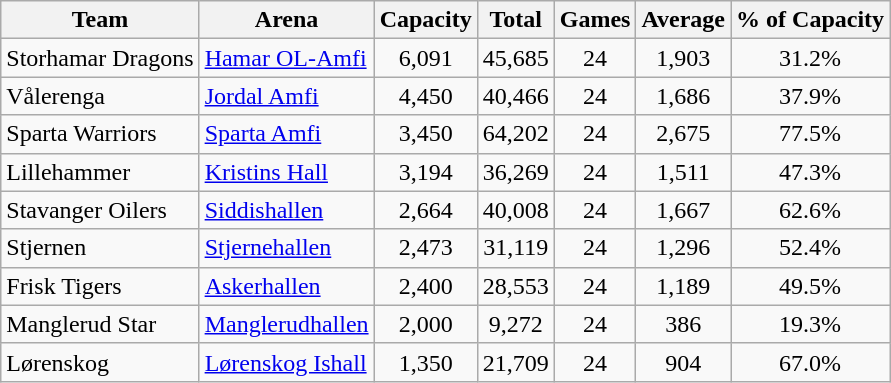<table class="wikitable sortable">
<tr>
<th>Team</th>
<th>Arena</th>
<th>Capacity</th>
<th>Total</th>
<th>Games</th>
<th>Average</th>
<th>% of Capacity</th>
</tr>
<tr align="center">
<td align="left">Storhamar Dragons</td>
<td align="left"><a href='#'>Hamar OL-Amfi</a></td>
<td>6,091</td>
<td>45,685</td>
<td>24</td>
<td>1,903</td>
<td>31.2%</td>
</tr>
<tr align="center">
<td align="left">Vålerenga</td>
<td align="left"><a href='#'>Jordal Amfi</a></td>
<td>4,450</td>
<td>40,466</td>
<td>24</td>
<td>1,686</td>
<td>37.9%</td>
</tr>
<tr align="center">
<td align="left">Sparta Warriors</td>
<td align="left"><a href='#'>Sparta Amfi</a></td>
<td>3,450</td>
<td>64,202</td>
<td>24</td>
<td>2,675</td>
<td>77.5%</td>
</tr>
<tr align="center">
<td align="left">Lillehammer</td>
<td align="left"><a href='#'>Kristins Hall</a></td>
<td>3,194</td>
<td>36,269</td>
<td>24</td>
<td>1,511</td>
<td>47.3%</td>
</tr>
<tr align="center">
<td align="left">Stavanger Oilers</td>
<td align="left"><a href='#'>Siddishallen</a></td>
<td>2,664</td>
<td>40,008</td>
<td>24</td>
<td>1,667</td>
<td>62.6%</td>
</tr>
<tr align="center">
<td align="left">Stjernen</td>
<td align="left"><a href='#'>Stjernehallen</a></td>
<td>2,473</td>
<td>31,119</td>
<td>24</td>
<td>1,296</td>
<td>52.4%</td>
</tr>
<tr align="center">
<td align="left">Frisk Tigers</td>
<td align="left"><a href='#'>Askerhallen</a></td>
<td>2,400</td>
<td>28,553</td>
<td>24</td>
<td>1,189</td>
<td>49.5%</td>
</tr>
<tr align="center">
<td align="left">Manglerud Star</td>
<td align="left"><a href='#'>Manglerudhallen</a></td>
<td>2,000</td>
<td>9,272</td>
<td>24</td>
<td>386</td>
<td>19.3%</td>
</tr>
<tr align="center">
<td align="left">Lørenskog</td>
<td align="left"><a href='#'>Lørenskog Ishall</a></td>
<td>1,350</td>
<td>21,709</td>
<td>24</td>
<td>904</td>
<td>67.0%</td>
</tr>
</table>
